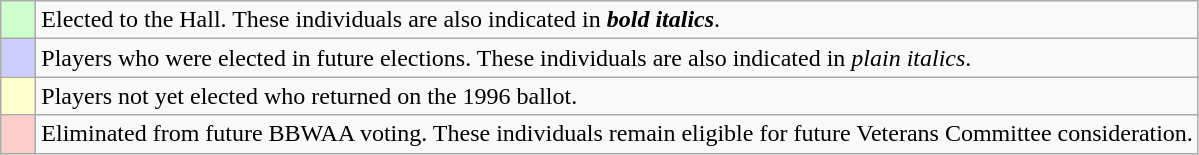<table class="wikitable">
<tr>
<td bgcolor="#ccffcc">    </td>
<td>Elected to the Hall. These individuals are also indicated in <strong><em>bold italics</em></strong>.</td>
</tr>
<tr>
<td bgcolor="#ccccff">    </td>
<td>Players who were elected in future elections. These individuals are also indicated in <em>plain italics</em>.</td>
</tr>
<tr>
<td bgcolor="#ffffcc">    </td>
<td>Players not yet elected who returned on the 1996 ballot.</td>
</tr>
<tr>
<td bgcolor="#ffcccc">    </td>
<td>Eliminated from future BBWAA voting. These individuals remain eligible for future Veterans Committee consideration.</td>
</tr>
</table>
